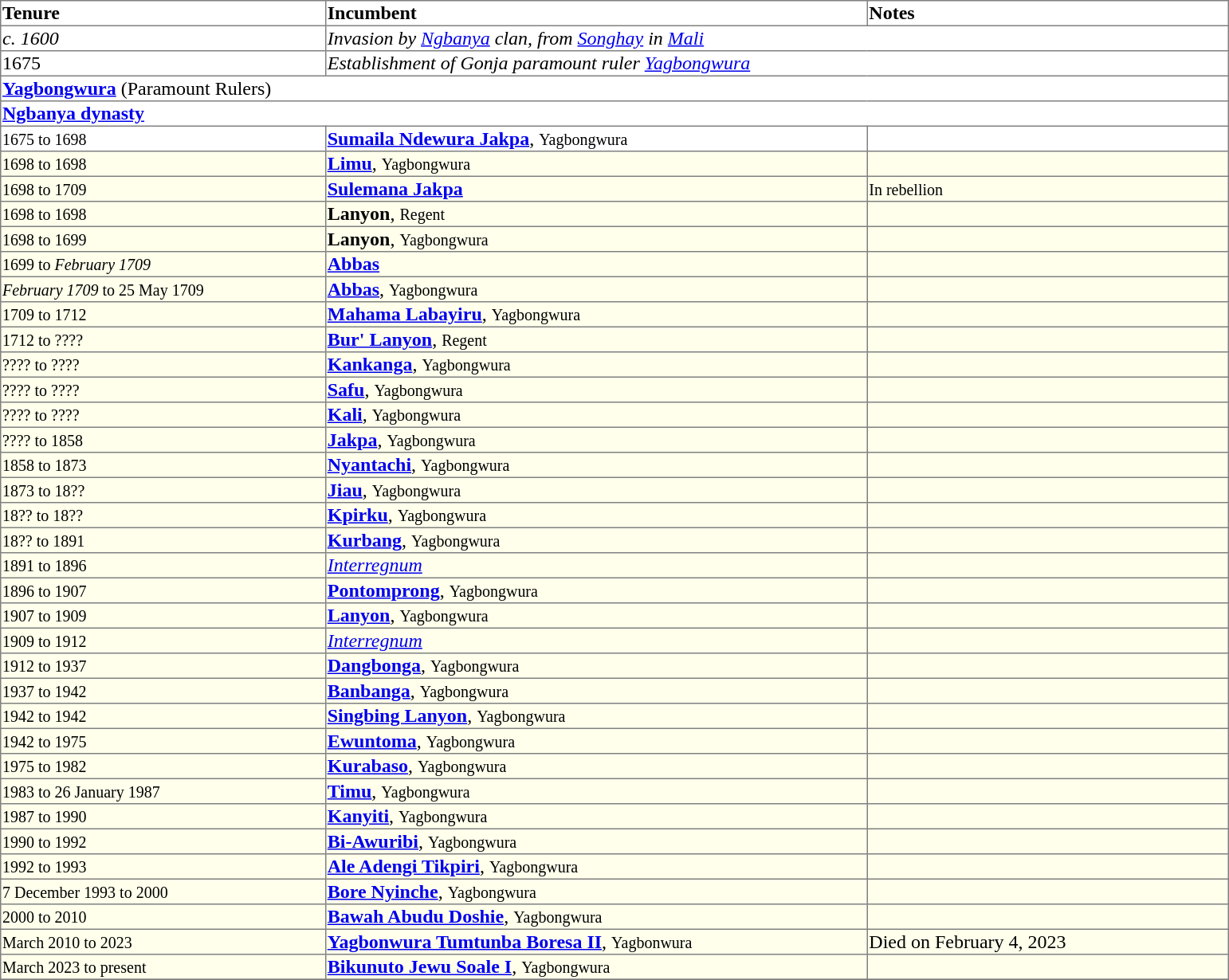<table border=1 style="border-collapse: collapse">
<tr align=left>
<th width="18%">Tenure</th>
<th width="30%">Incumbent</th>
<th width="20%">Notes</th>
</tr>
<tr valign=top>
<td><em>c. 1600</em></td>
<td colspan="2"><em>Invasion by <a href='#'>Ngbanya</a> clan, from <a href='#'>Songhay</a> in <a href='#'>Mali</a></em></td>
</tr>
<tr valign=top>
<td>1675</td>
<td colspan="2"><em>Establishment of Gonja paramount ruler <a href='#'>Yagbongwura</a></em></td>
</tr>
<tr valign=top>
<td colspan="3"><strong><a href='#'>Yagbongwura</a></strong> (Paramount Rulers)</td>
</tr>
<tr valign=top>
<td colspan="3"><strong><a href='#'>Ngbanya dynasty</a></strong></td>
</tr>
<tr valign=top>
<td><small>1675 to 1698</small></td>
<td><strong><a href='#'>Sumaila Ndewura Jakpa</a></strong>, <small>Yagbongwura</small></td>
<td></td>
</tr>
<tr valign=top bgcolor="#ffffec">
<td><small>1698 to 1698</small></td>
<td><strong><a href='#'>Limu</a></strong>, <small>Yagbongwura</small></td>
<td></td>
</tr>
<tr valign=top bgcolor="#ffffec">
<td><small>1698 to 1709</small></td>
<td><strong><a href='#'>Sulemana Jakpa</a></strong></td>
<td><small>In rebellion</small></td>
</tr>
<tr valign=top bgcolor="#ffffec">
<td><small>1698 to 1698</small></td>
<td><strong>Lanyon</strong>, <small>Regent</small></td>
<td></td>
</tr>
<tr valign=top bgcolor="#ffffec">
<td><small>1698 to 1699</small></td>
<td><strong>Lanyon</strong>, <small>Yagbongwura</small></td>
<td></td>
</tr>
<tr valign=top bgcolor="#ffffec">
<td><small>1699 to <em>February 1709</em></small></td>
<td><strong><a href='#'>Abbas</a></strong></td>
<td></td>
</tr>
<tr valign=top bgcolor="#ffffec">
<td><small><em>February 1709</em> to 25 May 1709</small></td>
<td><strong><a href='#'>Abbas</a></strong>, <small>Yagbongwura</small></td>
<td></td>
</tr>
<tr valign=top bgcolor="#ffffec">
<td><small>1709 to 1712</small></td>
<td><strong><a href='#'>Mahama Labayiru</a></strong>, <small>Yagbongwura</small></td>
<td></td>
</tr>
<tr valign=top bgcolor="#ffffec">
<td><small>1712 to ????</small></td>
<td><strong><a href='#'>Bur' Lanyon</a></strong>,  <small>Regent</small></td>
<td></td>
</tr>
<tr valign=top bgcolor="#ffffec">
<td><small>???? to ????</small></td>
<td><strong><a href='#'>Kankanga</a></strong>, <small>Yagbongwura</small></td>
<td></td>
</tr>
<tr valign=top bgcolor="#ffffec">
<td><small>???? to ????</small></td>
<td><strong><a href='#'>Safu</a></strong>, <small>Yagbongwura</small></td>
<td></td>
</tr>
<tr valign=top bgcolor="#ffffec">
<td><small>???? to ????</small></td>
<td><strong><a href='#'>Kali</a></strong>, <small>Yagbongwura</small></td>
<td></td>
</tr>
<tr valign=top bgcolor="#ffffec">
<td><small>???? to 1858</small></td>
<td><strong><a href='#'>Jakpa</a></strong>, <small>Yagbongwura</small></td>
<td></td>
</tr>
<tr valign=top bgcolor="#ffffec">
<td><small>1858 to 1873</small></td>
<td><strong><a href='#'>Nyantachi</a></strong>, <small>Yagbongwura</small></td>
<td></td>
</tr>
<tr valign=top bgcolor="#ffffec">
<td><small>1873 to 18??</small></td>
<td><strong><a href='#'>Jiau</a></strong>, <small>Yagbongwura</small></td>
<td></td>
</tr>
<tr valign=top bgcolor="#ffffec">
<td><small>18?? to 18??</small></td>
<td><strong><a href='#'>Kpirku</a></strong>, <small>Yagbongwura</small></td>
<td></td>
</tr>
<tr valign=top bgcolor="#ffffec">
<td><small>18?? to 1891</small></td>
<td><strong><a href='#'>Kurbang</a></strong>, <small>Yagbongwura</small></td>
<td></td>
</tr>
<tr valign=top bgcolor="#ffffec">
<td><small>1891 to 1896</small></td>
<td><em><a href='#'>Interregnum</a></em></td>
<td></td>
</tr>
<tr valign=top bgcolor="#ffffec">
<td><small>1896 to 1907</small></td>
<td><strong><a href='#'>Pontomprong</a></strong>, <small>Yagbongwura</small></td>
<td></td>
</tr>
<tr valign=top bgcolor="#ffffec">
<td><small>1907 to 1909</small></td>
<td><strong><a href='#'>Lanyon</a></strong>, <small>Yagbongwura</small></td>
<td></td>
</tr>
<tr valign=top bgcolor="#ffffec">
<td><small>1909 to 1912</small></td>
<td><em><a href='#'>Interregnum</a></em></td>
<td></td>
</tr>
<tr valign=top bgcolor="#ffffec">
<td><small>1912 to 1937</small></td>
<td><strong><a href='#'>Dangbonga</a></strong>, <small>Yagbongwura</small></td>
<td></td>
</tr>
<tr valign=top bgcolor="#ffffec">
<td><small>1937 to 1942</small></td>
<td><strong><a href='#'>Banbanga</a></strong>, <small>Yagbongwura</small></td>
<td></td>
</tr>
<tr valign=top bgcolor="#ffffec">
<td><small>1942 to 1942</small></td>
<td><strong><a href='#'>Singbing Lanyon</a></strong>, <small>Yagbongwura</small></td>
<td></td>
</tr>
<tr valign=top bgcolor="#ffffec">
<td><small>1942 to 1975</small></td>
<td><strong><a href='#'>Ewuntoma</a></strong>, <small>Yagbongwura</small></td>
<td></td>
</tr>
<tr valign=top bgcolor="#ffffec">
<td><small>1975 to 1982</small></td>
<td><strong><a href='#'>Kurabaso</a></strong>, <small>Yagbongwura</small></td>
<td></td>
</tr>
<tr valign=top bgcolor="#ffffec">
<td><small>1983 to 26 January 1987</small></td>
<td><strong><a href='#'>Timu</a></strong>, <small>Yagbongwura</small></td>
<td></td>
</tr>
<tr valign=top bgcolor="#ffffec">
<td><small>1987 to 1990</small></td>
<td><strong><a href='#'>Kanyiti</a></strong>, <small>Yagbongwura</small></td>
<td></td>
</tr>
<tr valign=top bgcolor="#ffffec">
<td><small>1990 to 1992</small></td>
<td><strong><a href='#'>Bi-Awuribi</a></strong>, <small>Yagbongwura</small></td>
<td></td>
</tr>
<tr valign=top bgcolor="#ffffec">
<td><small>1992 to 1993</small></td>
<td><strong><a href='#'>Ale Adengi Tikpiri</a></strong>, <small>Yagbongwura</small></td>
<td></td>
</tr>
<tr valign=top bgcolor="#ffffec">
<td><small>7 December 1993 to 2000</small></td>
<td><strong><a href='#'>Bore Nyinche</a></strong>, <small>Yagbongwura</small></td>
<td></td>
</tr>
<tr valign=top bgcolor="#ffffec">
<td><small>2000 to 2010</small></td>
<td><strong><a href='#'>Bawah Abudu Doshie</a></strong>, <small>Yagbongwura</small></td>
<td></td>
</tr>
<tr valign=top bgcolor="#ffffec">
<td><small>March 2010 to 2023</small></td>
<td><strong><a href='#'>Yagbonwura Tumtunba Boresa II</a></strong>, <small>Yagbonwura</small></td>
<td>Died on February 4, 2023</td>
</tr>
<tr valign=top bgcolor="#ffffec">
<td><small>March 2023 to present</small></td>
<td><strong><a href='#'>Bikunuto Jewu Soale I</a></strong>, <small>Yagbongwura</small></td>
<td></td>
</tr>
<tr valign=top bgcolor="#ffffec">
</tr>
</table>
